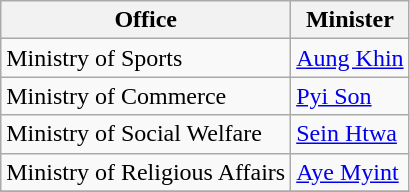<table class=wikitable>
<tr>
<th>Office</th>
<th>Minister</th>
</tr>
<tr>
<td>Ministry of Sports</td>
<td><a href='#'>Aung Khin</a></td>
</tr>
<tr>
<td>Ministry of Commerce</td>
<td><a href='#'>Pyi Son</a></td>
</tr>
<tr>
<td>Ministry of Social Welfare</td>
<td><a href='#'>Sein Htwa</a></td>
</tr>
<tr>
<td>Ministry of Religious Affairs</td>
<td><a href='#'>Aye Myint</a></td>
</tr>
<tr>
</tr>
</table>
